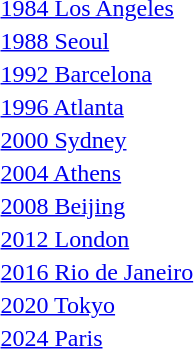<table>
<tr>
<td><a href='#'>1984 Los Angeles</a><br></td>
<td></td>
<td></td>
<td></td>
</tr>
<tr>
<td><a href='#'>1988 Seoul</a><br></td>
<td></td>
<td></td>
<td></td>
</tr>
<tr>
<td><a href='#'>1992 Barcelona</a><br></td>
<td></td>
<td></td>
<td></td>
</tr>
<tr>
<td><a href='#'>1996 Atlanta</a><br></td>
<td></td>
<td></td>
<td></td>
</tr>
<tr>
<td><a href='#'>2000 Sydney</a><br></td>
<td></td>
<td></td>
<td></td>
</tr>
<tr>
<td><a href='#'>2004 Athens</a><br></td>
<td></td>
<td></td>
<td></td>
</tr>
<tr>
<td><a href='#'>2008 Beijing</a><br></td>
<td></td>
<td></td>
<td></td>
</tr>
<tr>
<td><a href='#'>2012 London</a><br></td>
<td></td>
<td></td>
<td></td>
</tr>
<tr>
<td><a href='#'>2016 Rio de Janeiro</a><br></td>
<td></td>
<td></td>
<td></td>
</tr>
<tr>
<td><a href='#'>2020 Tokyo</a><br></td>
<td></td>
<td></td>
<td></td>
</tr>
<tr>
<td><a href='#'>2024 Paris</a> <br></td>
<td></td>
<td></td>
<td></td>
</tr>
</table>
